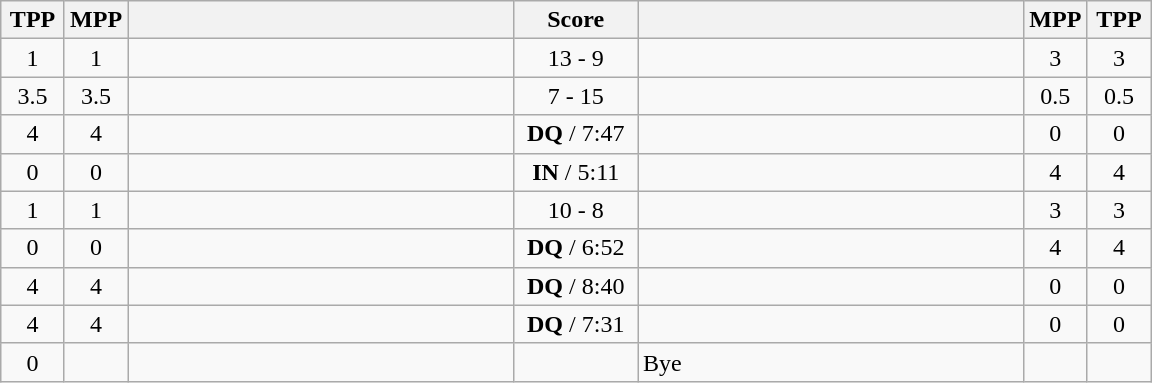<table class="wikitable" style="text-align: center;" |>
<tr>
<th width="35">TPP</th>
<th width="35">MPP</th>
<th width="250"></th>
<th width="75">Score</th>
<th width="250"></th>
<th width="35">MPP</th>
<th width="35">TPP</th>
</tr>
<tr>
<td>1</td>
<td>1</td>
<td style="text-align:left;"><strong></strong></td>
<td>13 - 9</td>
<td style="text-align:left;"></td>
<td>3</td>
<td>3</td>
</tr>
<tr>
<td>3.5</td>
<td>3.5</td>
<td style="text-align:left;"></td>
<td>7 - 15</td>
<td style="text-align:left;"><strong></strong></td>
<td>0.5</td>
<td>0.5</td>
</tr>
<tr>
<td>4</td>
<td>4</td>
<td style="text-align:left;"></td>
<td><strong>DQ</strong> / 7:47</td>
<td style="text-align:left;"><strong></strong></td>
<td>0</td>
<td>0</td>
</tr>
<tr>
<td>0</td>
<td>0</td>
<td style="text-align:left;"><strong></strong></td>
<td><strong>IN</strong> / 5:11</td>
<td style="text-align:left;"></td>
<td>4</td>
<td>4</td>
</tr>
<tr>
<td>1</td>
<td>1</td>
<td style="text-align:left;"><strong></strong></td>
<td>10 - 8</td>
<td style="text-align:left;"></td>
<td>3</td>
<td>3</td>
</tr>
<tr>
<td>0</td>
<td>0</td>
<td style="text-align:left;"><strong></strong></td>
<td><strong>DQ</strong> / 6:52</td>
<td style="text-align:left;"></td>
<td>4</td>
<td>4</td>
</tr>
<tr>
<td>4</td>
<td>4</td>
<td style="text-align:left;"></td>
<td><strong>DQ</strong> / 8:40</td>
<td style="text-align:left;"><strong></strong></td>
<td>0</td>
<td>0</td>
</tr>
<tr>
<td>4</td>
<td>4</td>
<td style="text-align:left;"></td>
<td><strong>DQ</strong> / 7:31</td>
<td style="text-align:left;"><strong></strong></td>
<td>0</td>
<td>0</td>
</tr>
<tr>
<td>0</td>
<td></td>
<td style="text-align:left;"><strong></strong></td>
<td></td>
<td style="text-align:left;">Bye</td>
<td></td>
<td></td>
</tr>
</table>
